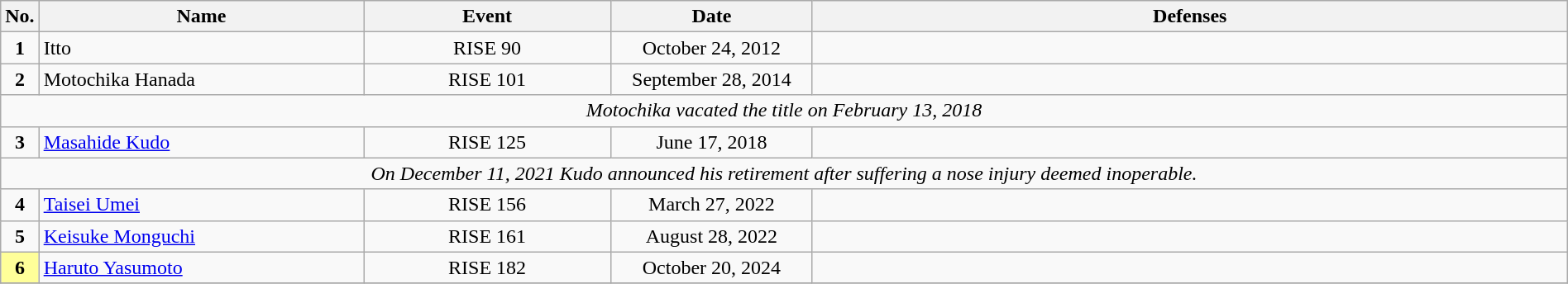<table class="wikitable" style="width:100%; font-size:100%;">
<tr>
<th style= width:1%;">No.</th>
<th style= width:21%;">Name</th>
<th style= width:16%;">Event</th>
<th style=width:13%;">Date</th>
<th style= width:49%;">Defenses</th>
</tr>
<tr>
<td align=center><strong>1</strong></td>
<td align=left> Itto <br></td>
<td align=center>RISE 90 <br></td>
<td align=center>October 24, 2012</td>
<td align=left></td>
</tr>
<tr>
<td align=center><strong>2</strong></td>
<td align=left> Motochika Hanada <br></td>
<td align=center>RISE 101 <br></td>
<td align=center>September 28, 2014</td>
<td align=left></td>
</tr>
<tr>
<td colspan=5 align=center><em>Motochika vacated the title on February 13, 2018</em></td>
</tr>
<tr>
<td align=center><strong>3</strong></td>
<td align=left> <a href='#'>Masahide Kudo</a> <br></td>
<td align=center>RISE 125 <br></td>
<td align=center>June 17, 2018</td>
<td align=left></td>
</tr>
<tr>
<td colspan=5 align=center><em>On December 11, 2021 Kudo announced his retirement after suffering a nose injury deemed inoperable.</em></td>
</tr>
<tr>
<td align=center><strong>4</strong></td>
<td align=left> <a href='#'>Taisei Umei</a> <br></td>
<td align=center>RISE 156 <br></td>
<td align=center>March 27, 2022</td>
<td align=left></td>
</tr>
<tr>
<td align=center><strong>5</strong></td>
<td align=left> <a href='#'>Keisuke Monguchi</a> <br></td>
<td align=center>RISE 161 <br></td>
<td align=center>August 28, 2022</td>
<td align=left></td>
</tr>
<tr>
<td align=center bgcolor="#FFFF99"><strong>6</strong></td>
<td align=left> <a href='#'>Haruto Yasumoto</a> <br></td>
<td align=center>RISE 182 <br></td>
<td align=center>October 20, 2024</td>
<td align=left></td>
</tr>
<tr>
</tr>
</table>
